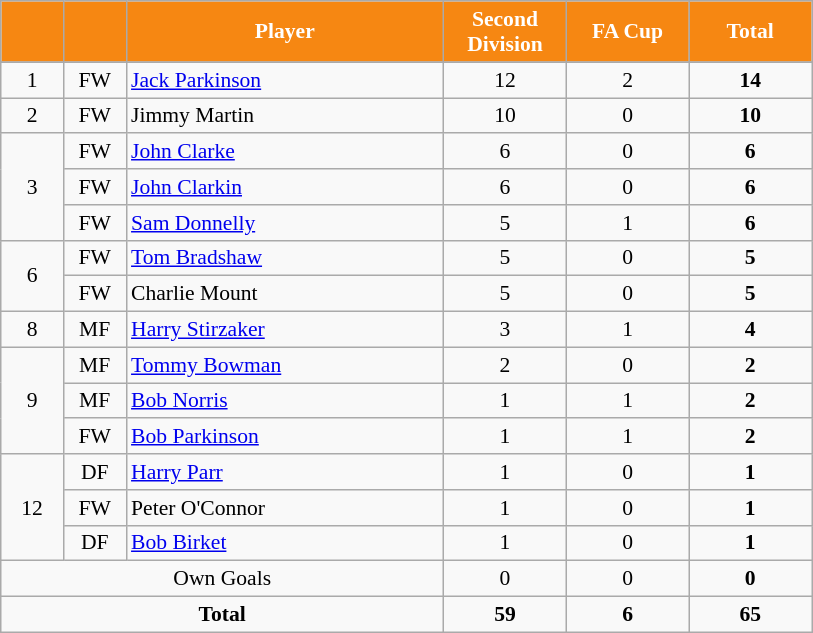<table class="wikitable sortable" style="text-align:center; font-size:90%;">
<tr>
<th style="background-color:#F68712; color:#FFFFFF; width:35px;"></th>
<th style="background-color:#F68712; color:#FFFFFF; width:35px;"></th>
<th style="background-color:#F68712; color:#FFFFFF; width:205px;">Player</th>
<th style="background-color:#F68712; color:#FFFFFF; width:75px;">Second Division</th>
<th style="background-color:#F68712; color:#FFFFFF; width:75px;">FA Cup</th>
<th style="background-color:#F68712; color:#FFFFFF; width:75px;">Total</th>
</tr>
<tr>
</tr>
<tr>
<td>1</td>
<td>FW</td>
<td align="left"> <a href='#'>Jack Parkinson</a></td>
<td>12</td>
<td>2</td>
<td><strong>14</strong></td>
</tr>
<tr>
<td>2</td>
<td>FW</td>
<td align="left"> Jimmy Martin</td>
<td>10</td>
<td>0</td>
<td><strong>10</strong></td>
</tr>
<tr>
<td rowspan="3">3</td>
<td>FW</td>
<td align="left"> <a href='#'>John Clarke</a></td>
<td>6</td>
<td>0</td>
<td><strong>6</strong></td>
</tr>
<tr>
<td>FW</td>
<td align="left"> <a href='#'>John Clarkin</a></td>
<td>6</td>
<td>0</td>
<td><strong>6</strong></td>
</tr>
<tr>
<td>FW</td>
<td align="left"> <a href='#'>Sam Donnelly</a></td>
<td>5</td>
<td>1</td>
<td><strong>6</strong></td>
</tr>
<tr>
<td rowspan="2">6</td>
<td>FW</td>
<td align="left"> <a href='#'>Tom Bradshaw</a></td>
<td>5</td>
<td>0</td>
<td><strong>5</strong></td>
</tr>
<tr>
<td>FW</td>
<td align="left"> Charlie Mount</td>
<td>5</td>
<td>0</td>
<td><strong>5</strong></td>
</tr>
<tr>
<td>8</td>
<td>MF</td>
<td align="left"> <a href='#'>Harry Stirzaker</a></td>
<td>3</td>
<td>1</td>
<td><strong>4</strong></td>
</tr>
<tr>
<td rowspan="3">9</td>
<td>MF</td>
<td align="left"> <a href='#'>Tommy Bowman</a></td>
<td>2</td>
<td>0</td>
<td><strong>2</strong></td>
</tr>
<tr>
<td>MF</td>
<td align="left"> <a href='#'>Bob Norris</a></td>
<td>1</td>
<td>1</td>
<td><strong>2</strong></td>
</tr>
<tr>
<td>FW</td>
<td align="left"> <a href='#'>Bob Parkinson</a></td>
<td>1</td>
<td>1</td>
<td><strong>2</strong></td>
</tr>
<tr>
<td rowspan="3">12</td>
<td>DF</td>
<td align="left"> <a href='#'>Harry Parr</a></td>
<td>1</td>
<td>0</td>
<td><strong>1</strong></td>
</tr>
<tr>
<td>FW</td>
<td align="left"> Peter O'Connor</td>
<td>1</td>
<td>0</td>
<td><strong>1</strong></td>
</tr>
<tr>
<td>DF</td>
<td align="left"> <a href='#'>Bob Birket</a></td>
<td>1</td>
<td>0</td>
<td><strong>1</strong></td>
</tr>
<tr class="sortbottom">
<td colspan="3">Own Goals</td>
<td>0</td>
<td>0</td>
<td><strong>0</strong></td>
</tr>
<tr class="sortbottom">
<td colspan="3"><strong>Total</strong></td>
<td><strong>59</strong></td>
<td><strong>6</strong></td>
<td><strong>65</strong></td>
</tr>
</table>
